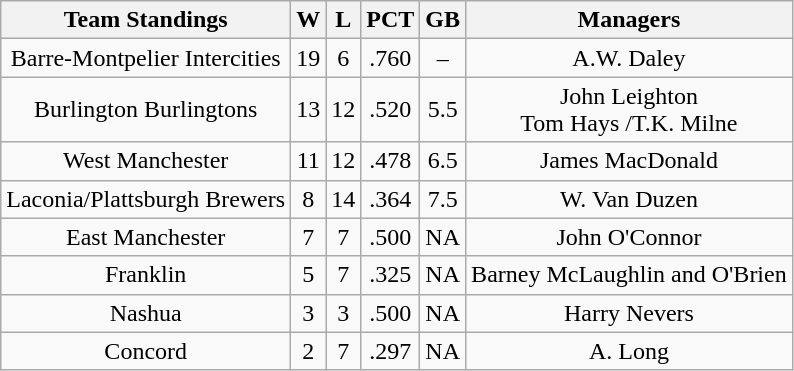<table class="wikitable">
<tr>
<th>Team Standings</th>
<th>W</th>
<th>L</th>
<th>PCT</th>
<th>GB</th>
<th>Managers</th>
</tr>
<tr align=center>
<td>Barre-Montpelier Intercities</td>
<td>19</td>
<td>6</td>
<td>.760</td>
<td>–</td>
<td>A.W. Daley</td>
</tr>
<tr align=center>
<td>Burlington Burlingtons</td>
<td>13</td>
<td>12</td>
<td>.520</td>
<td>5.5</td>
<td>John Leighton<br>Tom Hays  /T.K. Milne</td>
</tr>
<tr align=center>
<td>West Manchester</td>
<td>11</td>
<td>12</td>
<td>.478</td>
<td>6.5</td>
<td>James MacDonald</td>
</tr>
<tr align=center>
<td>Laconia/Plattsburgh Brewers</td>
<td>8</td>
<td>14</td>
<td>.364</td>
<td>7.5</td>
<td>W. Van Duzen</td>
</tr>
<tr align=center>
<td>East Manchester</td>
<td>7</td>
<td>7</td>
<td>.500</td>
<td>NA</td>
<td>John O'Connor</td>
</tr>
<tr align=center>
<td>Franklin</td>
<td>5</td>
<td>7</td>
<td>.325</td>
<td>NA</td>
<td>Barney McLaughlin and O'Brien</td>
</tr>
<tr align=center>
<td>Nashua</td>
<td>3</td>
<td>3</td>
<td>.500</td>
<td>NA</td>
<td>Harry Nevers</td>
</tr>
<tr align=center>
<td>Concord</td>
<td>2</td>
<td>7</td>
<td>.297</td>
<td>NA</td>
<td>A. Long</td>
</tr>
</table>
